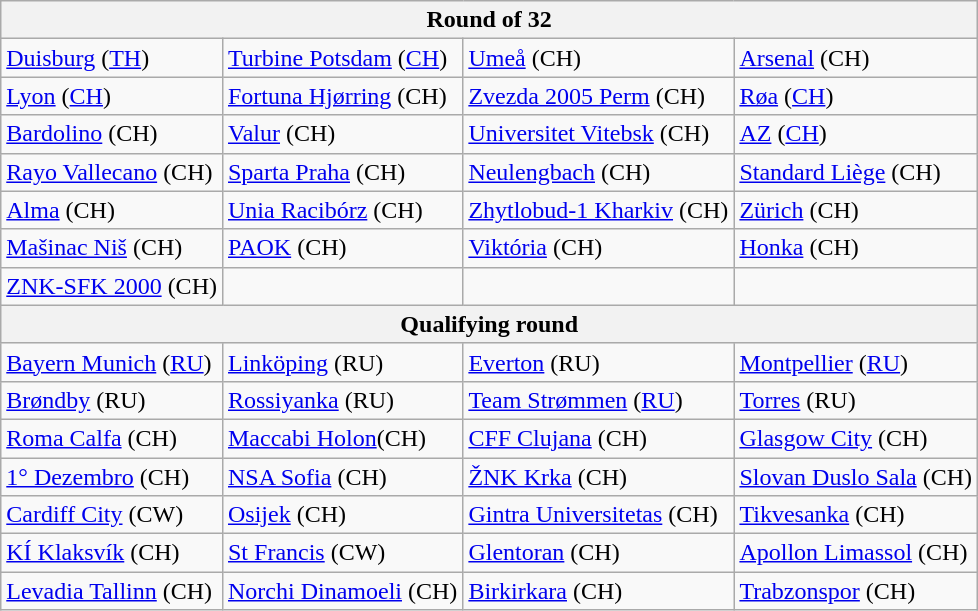<table class="wikitable">
<tr>
<th colspan="4">Round of 32</th>
</tr>
<tr>
<td> <a href='#'>Duisburg</a> (<a href='#'>TH</a>)</td>
<td> <a href='#'>Turbine Potsdam</a> (<a href='#'>CH</a>)</td>
<td> <a href='#'>Umeå</a> (CH)</td>
<td> <a href='#'>Arsenal</a> (CH)</td>
</tr>
<tr>
<td> <a href='#'>Lyon</a> (<a href='#'>CH</a>)</td>
<td> <a href='#'>Fortuna Hjørring</a> (CH)</td>
<td> <a href='#'>Zvezda 2005 Perm</a> (CH)</td>
<td> <a href='#'>Røa</a> (<a href='#'>CH</a>)</td>
</tr>
<tr>
<td> <a href='#'>Bardolino</a> (CH)</td>
<td> <a href='#'>Valur</a> (CH)</td>
<td> <a href='#'>Universitet Vitebsk</a> (CH)</td>
<td> <a href='#'>AZ</a> (<a href='#'>CH</a>)</td>
</tr>
<tr>
<td> <a href='#'>Rayo Vallecano</a> (CH)</td>
<td> <a href='#'>Sparta Praha</a> (CH)</td>
<td> <a href='#'>Neulengbach</a> (CH)</td>
<td> <a href='#'>Standard Liège</a> (CH)</td>
</tr>
<tr>
<td> <a href='#'>Alma</a> (CH)</td>
<td> <a href='#'>Unia Racibórz</a> (CH)</td>
<td> <a href='#'>Zhytlobud-1 Kharkiv</a> (CH)</td>
<td> <a href='#'>Zürich</a> (CH)</td>
</tr>
<tr>
<td> <a href='#'>Mašinac Niš</a> (CH)</td>
<td> <a href='#'>PAOK</a> (CH)</td>
<td> <a href='#'>Viktória</a> (CH)</td>
<td> <a href='#'>Honka</a> (CH)</td>
</tr>
<tr>
<td> <a href='#'>ZNK-SFK 2000</a> (CH)</td>
<td></td>
<td></td>
<td></td>
</tr>
<tr>
<th colspan="4">Qualifying round</th>
</tr>
<tr>
<td> <a href='#'>Bayern Munich</a> (<a href='#'>RU</a>)</td>
<td> <a href='#'>Linköping</a> (RU)</td>
<td> <a href='#'>Everton</a> (RU)</td>
<td> <a href='#'>Montpellier</a> (<a href='#'>RU</a>)</td>
</tr>
<tr>
<td> <a href='#'>Brøndby</a> (RU)</td>
<td> <a href='#'>Rossiyanka</a> (RU)</td>
<td> <a href='#'>Team Strømmen</a> (<a href='#'>RU</a>)</td>
<td> <a href='#'>Torres</a> (RU)</td>
</tr>
<tr>
<td> <a href='#'>Roma Calfa</a> (CH)</td>
<td> <a href='#'>Maccabi Holon</a>(CH)</td>
<td> <a href='#'>CFF Clujana</a> (CH)</td>
<td> <a href='#'>Glasgow City</a> (CH)</td>
</tr>
<tr>
<td> <a href='#'>1° Dezembro</a> (CH)</td>
<td> <a href='#'>NSA Sofia</a> (CH)</td>
<td> <a href='#'>ŽNK Krka</a> (CH)</td>
<td> <a href='#'>Slovan Duslo Sala</a> (CH)</td>
</tr>
<tr>
<td> <a href='#'>Cardiff City</a> (CW)</td>
<td> <a href='#'>Osijek</a> (CH)</td>
<td> <a href='#'>Gintra Universitetas</a> (CH)</td>
<td> <a href='#'>Tikvesanka</a> (CH)</td>
</tr>
<tr>
<td> <a href='#'>KÍ Klaksvík</a> (CH)</td>
<td> <a href='#'>St Francis</a> (CW)</td>
<td> <a href='#'>Glentoran</a> (CH)</td>
<td> <a href='#'>Apollon Limassol</a> (CH)</td>
</tr>
<tr>
<td> <a href='#'>Levadia Tallinn</a> (CH)</td>
<td> <a href='#'>Norchi Dinamoeli</a> (CH)</td>
<td> <a href='#'>Birkirkara</a> (CH)</td>
<td> <a href='#'>Trabzonspor</a> (CH)</td>
</tr>
</table>
